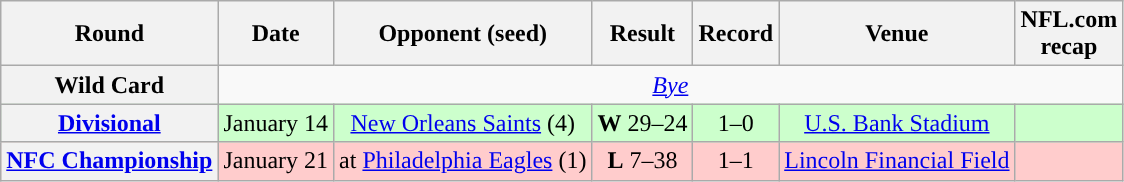<table class="wikitable" style="text-align:center">
<tr>
<th>Round</th>
<th>Date</th>
<th>Opponent (seed)</th>
<th>Result</th>
<th>Record</th>
<th>Venue</th>
<th>NFL.com<br>recap</th>
</tr>
<tr>
<th>Wild Card</th>
<td colspan=6><em><a href='#'>Bye</a></em></td>
</tr>
<tr style="background:#cfc">
<th><a href='#'>Divisional</a></th>
<td>January 14</td>
<td><a href='#'>New Orleans Saints</a> (4)</td>
<td><strong>W</strong> 29–24</td>
<td>1–0</td>
<td><a href='#'>U.S. Bank Stadium</a></td>
<td></td>
</tr>
<tr style="background:#fcc">
<th><a href='#'>NFC Championship</a></th>
<td>January 21</td>
<td>at <a href='#'>Philadelphia Eagles</a> (1)</td>
<td><strong>L</strong> 7–38</td>
<td>1–1</td>
<td><a href='#'>Lincoln Financial Field</a></td>
<td></td>
</tr>
</table>
